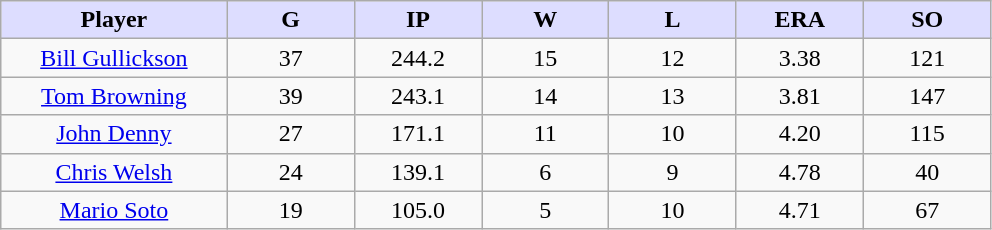<table class="wikitable sortable">
<tr>
<th style="background:#ddf; width:16%;">Player</th>
<th style="background:#ddf; width:9%;">G</th>
<th style="background:#ddf; width:9%;">IP</th>
<th style="background:#ddf; width:9%;">W</th>
<th style="background:#ddf; width:9%;">L</th>
<th style="background:#ddf; width:9%;">ERA</th>
<th style="background:#ddf; width:9%;">SO</th>
</tr>
<tr style="text-align:center;">
<td><a href='#'>Bill Gullickson</a></td>
<td>37</td>
<td>244.2</td>
<td>15</td>
<td>12</td>
<td>3.38</td>
<td>121</td>
</tr>
<tr align="center">
<td><a href='#'>Tom Browning</a></td>
<td>39</td>
<td>243.1</td>
<td>14</td>
<td>13</td>
<td>3.81</td>
<td>147</td>
</tr>
<tr align="center">
<td><a href='#'>John Denny</a></td>
<td>27</td>
<td>171.1</td>
<td>11</td>
<td>10</td>
<td>4.20</td>
<td>115</td>
</tr>
<tr align="center">
<td><a href='#'>Chris Welsh</a></td>
<td>24</td>
<td>139.1</td>
<td>6</td>
<td>9</td>
<td>4.78</td>
<td>40</td>
</tr>
<tr align="center">
<td><a href='#'>Mario Soto</a></td>
<td>19</td>
<td>105.0</td>
<td>5</td>
<td>10</td>
<td>4.71</td>
<td>67</td>
</tr>
</table>
